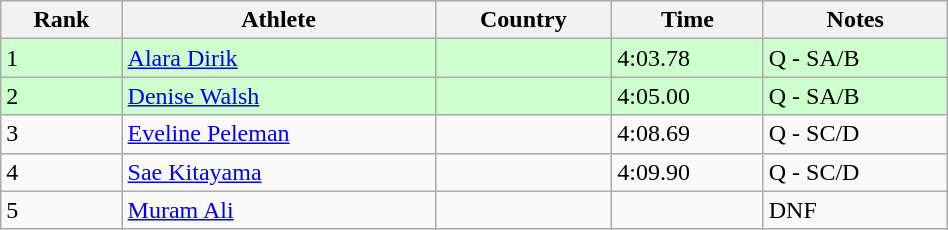<table class="wikitable" width=50%>
<tr>
<th>Rank</th>
<th>Athlete</th>
<th>Country</th>
<th>Time</th>
<th>Notes</th>
</tr>
<tr bgcolor=ccffcc>
<td>1</td>
<td><a href='#'>Alara Dirik</a></td>
<td></td>
<td>4:03.78</td>
<td>Q - SA/B</td>
</tr>
<tr bgcolor=ccffcc>
<td>2</td>
<td><a href='#'>Denise Walsh</a></td>
<td></td>
<td>4:05.00</td>
<td>Q - SA/B</td>
</tr>
<tr>
<td>3</td>
<td><a href='#'>Eveline Peleman</a></td>
<td></td>
<td>4:08.69</td>
<td>Q - SC/D</td>
</tr>
<tr>
<td>4</td>
<td><a href='#'>Sae Kitayama</a></td>
<td></td>
<td>4:09.90</td>
<td>Q - SC/D</td>
</tr>
<tr>
<td>5</td>
<td><a href='#'>Muram Ali</a></td>
<td></td>
<td></td>
<td>DNF</td>
</tr>
</table>
